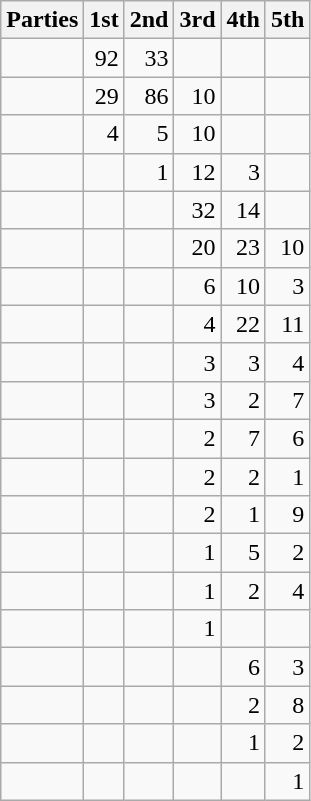<table class="wikitable" style="text-align:right;">
<tr>
<th style="text-align:left;">Parties</th>
<th>1st</th>
<th>2nd</th>
<th>3rd</th>
<th>4th</th>
<th>5th</th>
</tr>
<tr>
<td style="text-align:left;"></td>
<td>92</td>
<td>33</td>
<td></td>
<td></td>
<td></td>
</tr>
<tr>
<td style="text-align:left;"></td>
<td>29</td>
<td>86</td>
<td>10</td>
<td></td>
<td></td>
</tr>
<tr>
<td style="text-align:left;"></td>
<td>4</td>
<td>5</td>
<td>10</td>
<td></td>
<td></td>
</tr>
<tr>
<td style="text-align:left;"></td>
<td></td>
<td>1</td>
<td>12</td>
<td>3</td>
<td></td>
</tr>
<tr>
<td style="text-align:left;"></td>
<td></td>
<td></td>
<td>32</td>
<td>14</td>
<td></td>
</tr>
<tr>
<td style="text-align:left;"></td>
<td></td>
<td></td>
<td>20</td>
<td>23</td>
<td>10</td>
</tr>
<tr>
<td style="text-align:left;"></td>
<td></td>
<td></td>
<td>6</td>
<td>10</td>
<td>3</td>
</tr>
<tr>
<td style="text-align:left;"></td>
<td></td>
<td></td>
<td>4</td>
<td>22</td>
<td>11</td>
</tr>
<tr>
<td style="text-align:left;"></td>
<td></td>
<td></td>
<td>3</td>
<td>3</td>
<td>4</td>
</tr>
<tr>
<td style="text-align:left;"></td>
<td></td>
<td></td>
<td>3</td>
<td>2</td>
<td>7</td>
</tr>
<tr>
<td style="text-align:left;"></td>
<td></td>
<td></td>
<td>2</td>
<td>7</td>
<td>6</td>
</tr>
<tr>
<td style="text-align:left;"></td>
<td></td>
<td></td>
<td>2</td>
<td>2</td>
<td>1</td>
</tr>
<tr>
<td style="text-align:left;"></td>
<td></td>
<td></td>
<td>2</td>
<td>1</td>
<td>9</td>
</tr>
<tr>
<td style="text-align:left;"></td>
<td></td>
<td></td>
<td>1</td>
<td>5</td>
<td>2</td>
</tr>
<tr>
<td style="text-align:left;"></td>
<td></td>
<td></td>
<td>1</td>
<td>2</td>
<td>4</td>
</tr>
<tr>
<td style="text-align:left;"></td>
<td></td>
<td></td>
<td>1</td>
<td></td>
<td></td>
</tr>
<tr>
<td style="text-align:left;"></td>
<td></td>
<td></td>
<td></td>
<td>6</td>
<td>3</td>
</tr>
<tr>
<td style="text-align:left;"></td>
<td></td>
<td></td>
<td></td>
<td>2</td>
<td>8</td>
</tr>
<tr>
<td style="text-align:left;"></td>
<td></td>
<td></td>
<td></td>
<td>1</td>
<td>2</td>
</tr>
<tr>
<td style="text-align:left;"></td>
<td></td>
<td></td>
<td></td>
<td></td>
<td>1</td>
</tr>
</table>
